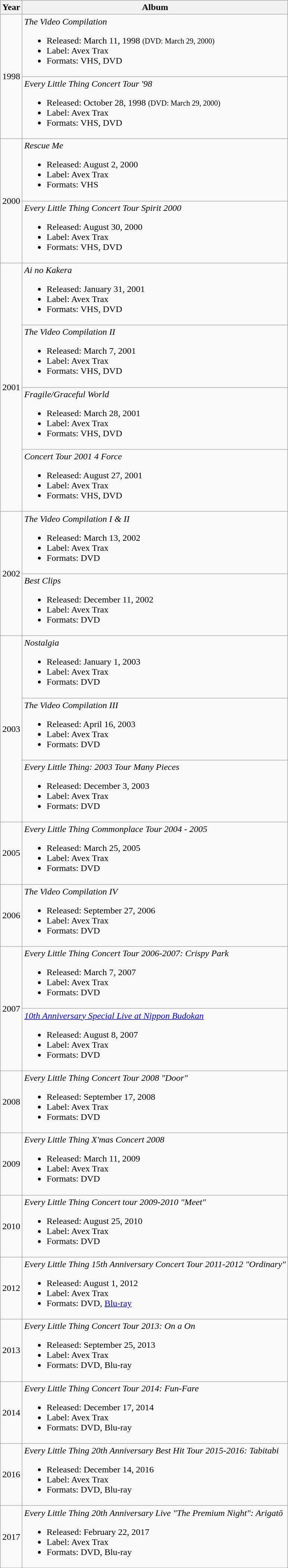<table class="wikitable" style="text-align:center;">
<tr>
<th>Year</th>
<th>Album</th>
</tr>
<tr>
<td rowspan="2">1998</td>
<td align="left"><em>The Video Compilation</em><br><ul><li>Released: March 11, 1998 <small>(DVD: March 29, 2000)</small></li><li>Label: Avex Trax</li><li>Formats: VHS, DVD</li></ul></td>
</tr>
<tr>
<td align="left"><em>Every Little Thing Concert Tour '98</em><br><ul><li>Released: October 28, 1998 <small>(DVD: March 29, 2000)</small></li><li>Label: Avex Trax</li><li>Formats: VHS, DVD</li></ul></td>
</tr>
<tr>
<td rowspan="2">2000</td>
<td align="left"><em>Rescue Me</em><br><ul><li>Released: August 2, 2000</li><li>Label: Avex Trax</li><li>Formats: VHS</li></ul></td>
</tr>
<tr>
<td align="left"><em>Every Little Thing Concert Tour Spirit 2000</em><br><ul><li>Released: August 30, 2000</li><li>Label: Avex Trax</li><li>Formats: VHS, DVD</li></ul></td>
</tr>
<tr>
<td rowspan="4">2001</td>
<td align="left"><em>Ai no Kakera</em><br><ul><li>Released: January 31, 2001</li><li>Label: Avex Trax</li><li>Formats: VHS, DVD</li></ul></td>
</tr>
<tr>
<td align="left"><em>The Video Compilation II</em><br><ul><li>Released: March 7, 2001</li><li>Label: Avex Trax</li><li>Formats: VHS, DVD</li></ul></td>
</tr>
<tr>
<td align="left"><em>Fragile/Graceful World</em><br><ul><li>Released: March 28, 2001</li><li>Label: Avex Trax</li><li>Formats: VHS, DVD</li></ul></td>
</tr>
<tr>
<td align="left"><em>Concert Tour 2001 4 Force</em><br><ul><li>Released: August 27, 2001</li><li>Label: Avex Trax</li><li>Formats: VHS, DVD</li></ul></td>
</tr>
<tr>
<td rowspan="2">2002</td>
<td align="left"><em>The Video Compilation I & II</em><br><ul><li>Released: March 13, 2002</li><li>Label: Avex Trax</li><li>Formats: DVD</li></ul></td>
</tr>
<tr>
<td align="left"><em>Best Clips</em><br><ul><li>Released: December 11, 2002</li><li>Label: Avex Trax</li><li>Formats: DVD</li></ul></td>
</tr>
<tr>
<td rowspan="3">2003</td>
<td align="left"><em>Nostalgia</em><br><ul><li>Released: January 1, 2003</li><li>Label: Avex Trax</li><li>Formats: DVD</li></ul></td>
</tr>
<tr>
<td align="left"><em>The Video Compilation III</em><br><ul><li>Released: April 16, 2003</li><li>Label: Avex Trax</li><li>Formats: DVD</li></ul></td>
</tr>
<tr>
<td align="left"><em>Every Little Thing: 2003 Tour Many Pieces</em><br><ul><li>Released: December 3, 2003</li><li>Label: Avex Trax</li><li>Formats: DVD</li></ul></td>
</tr>
<tr>
<td>2005</td>
<td align="left"><em>Every Little Thing Commonplace Tour 2004 - 2005</em><br><ul><li>Released: March 25, 2005</li><li>Label: Avex Trax</li><li>Formats: DVD</li></ul></td>
</tr>
<tr>
<td>2006</td>
<td align="left"><em>The Video Compilation IV</em><br><ul><li>Released: September 27, 2006</li><li>Label: Avex Trax</li><li>Formats: DVD</li></ul></td>
</tr>
<tr>
<td rowspan="2">2007</td>
<td align="left"><em>Every Little Thing Concert Tour 2006-2007: Crispy Park</em><br><ul><li>Released: March 7, 2007</li><li>Label: Avex Trax</li><li>Formats: DVD</li></ul></td>
</tr>
<tr>
<td align="left"><em><a href='#'>10th Anniversary Special Live at Nippon Budokan</a></em><br><ul><li>Released: August 8, 2007</li><li>Label: Avex Trax</li><li>Formats: DVD</li></ul></td>
</tr>
<tr>
<td>2008</td>
<td align="left"><em>Every Little Thing Concert Tour 2008 "Door"</em><br><ul><li>Released: September 17, 2008</li><li>Label: Avex Trax</li><li>Formats: DVD</li></ul></td>
</tr>
<tr>
<td>2009</td>
<td align="left"><em>Every Little Thing X'mas Concert 2008</em><br><ul><li>Released: March 11, 2009</li><li>Label: Avex Trax</li><li>Formats: DVD</li></ul></td>
</tr>
<tr>
<td>2010</td>
<td align="left"><em>Every Little Thing Concert tour 2009-2010 "Meet"</em><br><ul><li>Released: August 25, 2010</li><li>Label: Avex Trax</li><li>Formats: DVD</li></ul></td>
</tr>
<tr>
<td>2012</td>
<td align="left"><em>Every Little Thing 15th Anniversary Concert Tour 2011-2012 "Ordinary"</em><br><ul><li>Released: August 1, 2012</li><li>Label: Avex Trax</li><li>Formats: DVD, <a href='#'>Blu-ray</a></li></ul></td>
</tr>
<tr>
<td>2013</td>
<td align="left"><em>Every Little Thing Concert Tour 2013: On a On</em><br><ul><li>Released: September 25, 2013</li><li>Label: Avex Trax</li><li>Formats: DVD, Blu-ray</li></ul></td>
</tr>
<tr>
<td>2014</td>
<td align="left"><em>Every Little Thing Concert Tour 2014: Fun-Fare</em><br><ul><li>Released: December 17, 2014</li><li>Label: Avex Trax</li><li>Formats: DVD, Blu-ray</li></ul></td>
</tr>
<tr>
<td>2016</td>
<td align="left"><em>Every Little Thing 20th Anniversary Best Hit Tour 2015-2016: Tabitabi</em><br><ul><li>Released: December 14, 2016</li><li>Label: Avex Trax</li><li>Formats: DVD, Blu-ray</li></ul></td>
</tr>
<tr>
<td>2017</td>
<td align="left"><em>Every Little Thing 20th Anniversary Live "The Premium Night": Arigatō</em><br><ul><li>Released: February 22, 2017</li><li>Label: Avex Trax</li><li>Formats: DVD, Blu-ray</li></ul></td>
</tr>
</table>
